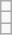<table class="wikitable">
<tr>
<td></td>
</tr>
<tr>
<td></td>
</tr>
<tr>
<td></td>
</tr>
</table>
